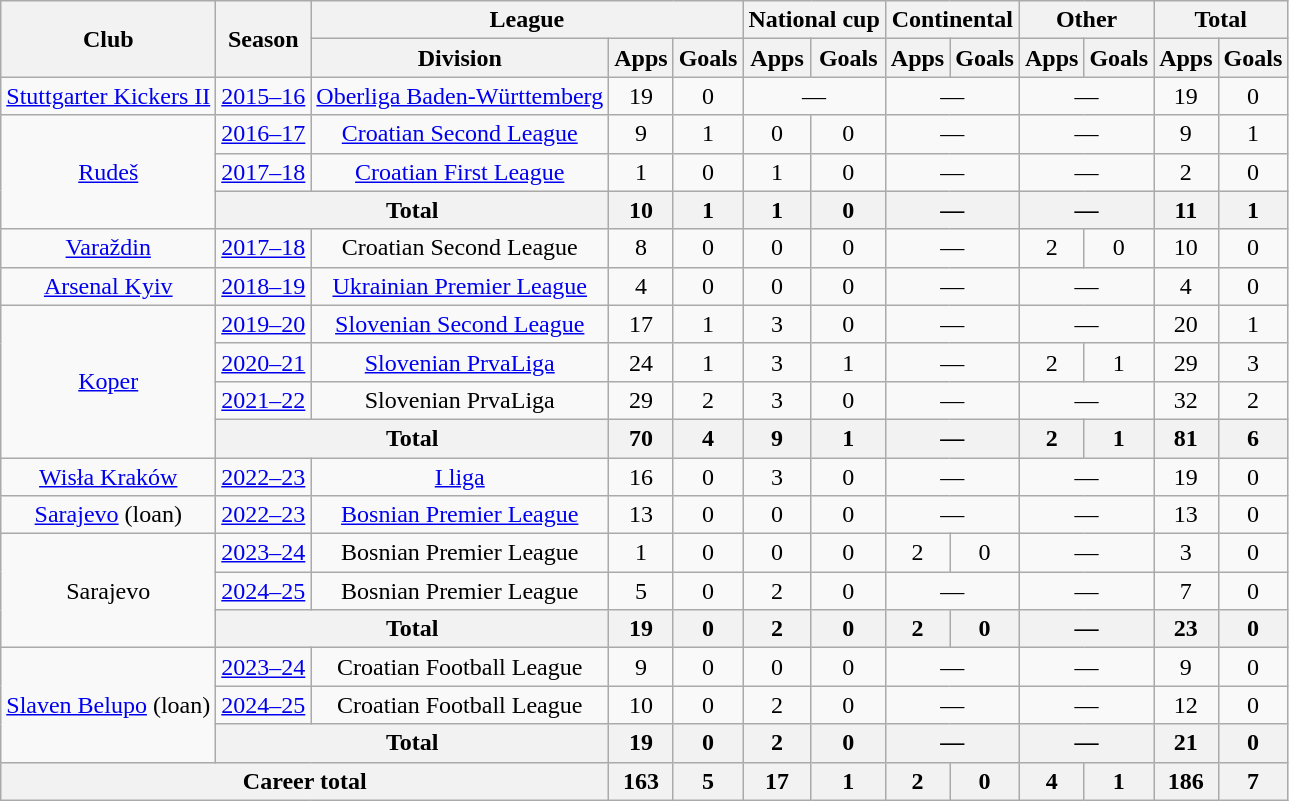<table class="wikitable" style="text-align:center">
<tr>
<th rowspan=2>Club</th>
<th rowspan=2>Season</th>
<th colspan=3>League</th>
<th colspan=2>National cup</th>
<th colspan=2>Continental</th>
<th colspan=2>Other</th>
<th colspan=2>Total</th>
</tr>
<tr>
<th>Division</th>
<th>Apps</th>
<th>Goals</th>
<th>Apps</th>
<th>Goals</th>
<th>Apps</th>
<th>Goals</th>
<th>Apps</th>
<th>Goals</th>
<th>Apps</th>
<th>Goals</th>
</tr>
<tr>
<td><a href='#'>Stuttgarter Kickers II</a></td>
<td><a href='#'>2015–16</a></td>
<td><a href='#'>Oberliga Baden-Württemberg</a></td>
<td>19</td>
<td>0</td>
<td colspan=2>—</td>
<td colspan=2>—</td>
<td colspan=2>—</td>
<td>19</td>
<td>0</td>
</tr>
<tr>
<td rowspan=3><a href='#'>Rudeš</a></td>
<td><a href='#'>2016–17</a></td>
<td><a href='#'>Croatian Second League</a></td>
<td>9</td>
<td>1</td>
<td>0</td>
<td>0</td>
<td colspan=2>—</td>
<td colspan=2>—</td>
<td>9</td>
<td>1</td>
</tr>
<tr>
<td><a href='#'>2017–18</a></td>
<td><a href='#'>Croatian First League</a></td>
<td>1</td>
<td>0</td>
<td>1</td>
<td>0</td>
<td colspan=2>—</td>
<td colspan=2>—</td>
<td>2</td>
<td>0</td>
</tr>
<tr>
<th colspan=2>Total</th>
<th>10</th>
<th>1</th>
<th>1</th>
<th>0</th>
<th colspan=2>—</th>
<th colspan=2>—</th>
<th>11</th>
<th>1</th>
</tr>
<tr>
<td><a href='#'>Varaždin</a></td>
<td><a href='#'>2017–18</a></td>
<td>Croatian Second League</td>
<td>8</td>
<td>0</td>
<td>0</td>
<td>0</td>
<td colspan=2>—</td>
<td>2</td>
<td>0</td>
<td>10</td>
<td>0</td>
</tr>
<tr>
<td><a href='#'>Arsenal Kyiv</a></td>
<td><a href='#'>2018–19</a></td>
<td><a href='#'>Ukrainian Premier League</a></td>
<td>4</td>
<td>0</td>
<td>0</td>
<td>0</td>
<td colspan=2>—</td>
<td colspan=2>—</td>
<td>4</td>
<td>0</td>
</tr>
<tr>
<td rowspan=4><a href='#'>Koper</a></td>
<td><a href='#'>2019–20</a></td>
<td><a href='#'>Slovenian Second League</a></td>
<td>17</td>
<td>1</td>
<td>3</td>
<td>0</td>
<td colspan=2>—</td>
<td colspan=2>—</td>
<td>20</td>
<td>1</td>
</tr>
<tr>
<td><a href='#'>2020–21</a></td>
<td><a href='#'>Slovenian PrvaLiga</a></td>
<td>24</td>
<td>1</td>
<td>3</td>
<td>1</td>
<td colspan=2>—</td>
<td>2</td>
<td>1</td>
<td>29</td>
<td>3</td>
</tr>
<tr>
<td><a href='#'>2021–22</a></td>
<td>Slovenian PrvaLiga</td>
<td>29</td>
<td>2</td>
<td>3</td>
<td>0</td>
<td colspan=2>—</td>
<td colspan=2>—</td>
<td>32</td>
<td>2</td>
</tr>
<tr>
<th colspan=2>Total</th>
<th>70</th>
<th>4</th>
<th>9</th>
<th>1</th>
<th colspan=2>—</th>
<th>2</th>
<th>1</th>
<th>81</th>
<th>6</th>
</tr>
<tr>
<td><a href='#'>Wisła Kraków</a></td>
<td><a href='#'>2022–23</a></td>
<td><a href='#'>I liga</a></td>
<td>16</td>
<td>0</td>
<td>3</td>
<td>0</td>
<td colspan=2>—</td>
<td colspan=2>—</td>
<td>19</td>
<td>0</td>
</tr>
<tr>
<td><a href='#'>Sarajevo</a> (loan)</td>
<td><a href='#'>2022–23</a></td>
<td><a href='#'>Bosnian Premier League</a></td>
<td>13</td>
<td>0</td>
<td>0</td>
<td>0</td>
<td colspan=2>—</td>
<td colspan=2>—</td>
<td>13</td>
<td>0</td>
</tr>
<tr>
<td rowspan=3>Sarajevo</td>
<td><a href='#'>2023–24</a></td>
<td>Bosnian Premier League</td>
<td>1</td>
<td>0</td>
<td>0</td>
<td>0</td>
<td>2</td>
<td>0</td>
<td colspan=2>—</td>
<td>3</td>
<td>0</td>
</tr>
<tr>
<td><a href='#'>2024–25</a></td>
<td>Bosnian Premier League</td>
<td>5</td>
<td>0</td>
<td>2</td>
<td>0</td>
<td colspan=2>—</td>
<td colspan=2>—</td>
<td>7</td>
<td>0</td>
</tr>
<tr>
<th colspan=2>Total</th>
<th>19</th>
<th>0</th>
<th>2</th>
<th>0</th>
<th>2</th>
<th>0</th>
<th colspan=2>—</th>
<th>23</th>
<th>0</th>
</tr>
<tr>
<td rowspan=3><a href='#'>Slaven Belupo</a> (loan)</td>
<td><a href='#'>2023–24</a></td>
<td>Croatian Football League</td>
<td>9</td>
<td>0</td>
<td>0</td>
<td>0</td>
<td colspan=2>—</td>
<td colspan=2>—</td>
<td>9</td>
<td>0</td>
</tr>
<tr>
<td><a href='#'>2024–25</a></td>
<td>Croatian Football League</td>
<td>10</td>
<td>0</td>
<td>2</td>
<td>0</td>
<td colspan=2>—</td>
<td colspan=2>—</td>
<td>12</td>
<td>0</td>
</tr>
<tr>
<th colspan=2>Total</th>
<th>19</th>
<th>0</th>
<th>2</th>
<th>0</th>
<th colspan=2>—</th>
<th colspan=2>—</th>
<th>21</th>
<th>0</th>
</tr>
<tr>
<th colspan=3>Career total</th>
<th>163</th>
<th>5</th>
<th>17</th>
<th>1</th>
<th>2</th>
<th>0</th>
<th>4</th>
<th>1</th>
<th>186</th>
<th>7</th>
</tr>
</table>
